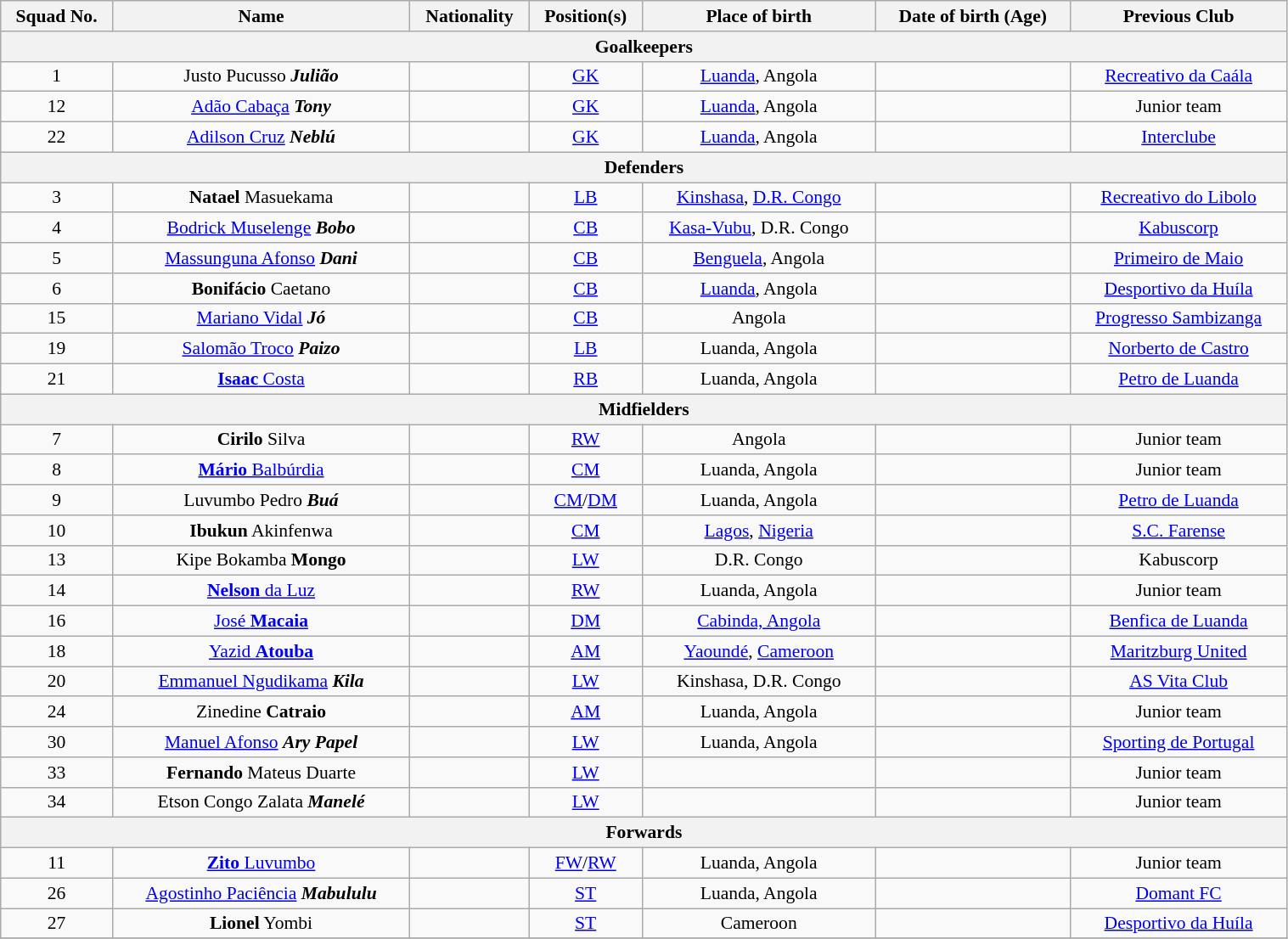<table class="wikitable" style="text-align:center; font-size:90%; width:80%;">
<tr>
<th style="text-align:center;">Squad No.</th>
<th style="text-align:center;">Name</th>
<th style="text-align:center;">Nationality</th>
<th style="text-align:center;">Position(s)</th>
<th style="text-align:center;">Place of birth</th>
<th style="text-align:center;">Date of birth (Age)</th>
<th style="text-align:center;">Previous Club</th>
</tr>
<tr>
<th colspan="8" style="text-align:center">Goalkeepers</th>
</tr>
<tr>
<td>1</td>
<td>Justo Pucusso <strong><em>Julião</em></strong></td>
<td></td>
<td><a href='#'>GK</a></td>
<td><a href='#'>Luanda</a>, Angola</td>
<td></td>
<td> <a href='#'>Recreativo da Caála</a></td>
</tr>
<tr>
<td>12</td>
<td><a href='#'>Adão Cabaça</a> <strong><em>Tony</em></strong></td>
<td></td>
<td><a href='#'>GK</a></td>
<td><a href='#'>Luanda</a>, Angola</td>
<td></td>
<td> Junior team</td>
</tr>
<tr>
<td>22</td>
<td><a href='#'>Adilson Cruz</a> <strong><em>Neblú</em></strong></td>
<td></td>
<td><a href='#'>GK</a></td>
<td><a href='#'>Luanda</a>, Angola</td>
<td></td>
<td> <a href='#'>Interclube</a></td>
</tr>
<tr>
<th colspan="8" style="text-align:center">Defenders</th>
</tr>
<tr>
<td>3</td>
<td><strong>Natael</strong> Masuekama</td>
<td></td>
<td><a href='#'>LB</a></td>
<td><a href='#'>Kinshasa</a>, <a href='#'>D.R. Congo</a></td>
<td></td>
<td> <a href='#'>Recreativo do Libolo</a></td>
</tr>
<tr>
<td>4</td>
<td><a href='#'>Bodrick Muselenge</a> <strong><em>Bobo</em></strong></td>
<td></td>
<td><a href='#'>CB</a></td>
<td><a href='#'>Kasa-Vubu</a>, D.R. Congo</td>
<td></td>
<td> <a href='#'>Kabuscorp</a></td>
</tr>
<tr>
<td>5</td>
<td><a href='#'>Massunguna Afonso</a> <strong><em>Dani</em></strong></td>
<td></td>
<td><a href='#'>CB</a></td>
<td><a href='#'>Benguela</a>, Angola</td>
<td></td>
<td> <a href='#'>Primeiro de Maio</a></td>
</tr>
<tr>
<td>6</td>
<td><strong>Bonifácio</strong> Caetano</td>
<td></td>
<td><a href='#'>CB</a></td>
<td><a href='#'>Luanda</a>, Angola</td>
<td></td>
<td> <a href='#'>Desportivo da Huíla</a></td>
</tr>
<tr>
<td>15</td>
<td><a href='#'>Mariano Vidal</a> <strong><em>Jó</em></strong></td>
<td></td>
<td><a href='#'>CB</a></td>
<td>Angola</td>
<td></td>
<td> <a href='#'>Progresso Sambizanga</a></td>
</tr>
<tr>
<td>19</td>
<td><a href='#'>Salomão Troco</a> <strong><em>Paizo</em></strong></td>
<td></td>
<td><a href='#'>LB</a></td>
<td>Luanda, Angola</td>
<td></td>
<td> <a href='#'>Norberto de Castro</a></td>
</tr>
<tr>
<td>21</td>
<td><a href='#'><strong>Isaac</strong> Costa</a></td>
<td></td>
<td><a href='#'>RB</a></td>
<td>Luanda, Angola</td>
<td></td>
<td> <a href='#'>Petro de Luanda</a></td>
</tr>
<tr>
<th colspan="8" style="text-align:center">Midfielders</th>
</tr>
<tr>
<td>7</td>
<td><strong>Cirilo</strong> Silva</td>
<td></td>
<td><a href='#'>RW</a></td>
<td>Angola</td>
<td></td>
<td> Junior team</td>
</tr>
<tr>
<td>8</td>
<td><a href='#'><strong>Mário</strong> Balbúrdia</a></td>
<td></td>
<td><a href='#'>CM</a></td>
<td>Luanda, Angola</td>
<td></td>
<td> Junior team</td>
</tr>
<tr>
<td>9</td>
<td>Luvumbo Pedro <strong><em>Buá</em></strong></td>
<td></td>
<td><a href='#'>CM</a>/<a href='#'>DM</a></td>
<td>Luanda, Angola</td>
<td></td>
<td> <a href='#'>Petro de Luanda</a></td>
</tr>
<tr>
<td>10</td>
<td><strong>Ibukun</strong> Akinfenwa</td>
<td></td>
<td><a href='#'>CM</a></td>
<td><a href='#'>Lagos</a>, <a href='#'>Nigeria</a></td>
<td></td>
<td> <a href='#'>S.C. Farense</a></td>
</tr>
<tr>
<td>13</td>
<td>Kipe Bokamba <strong>Mongo</strong></td>
<td></td>
<td><a href='#'>LW</a></td>
<td>D.R. Congo</td>
<td></td>
<td> Kabuscorp</td>
</tr>
<tr>
<td>14</td>
<td><a href='#'><strong>Nelson</strong> da Luz</a></td>
<td></td>
<td><a href='#'>RW</a></td>
<td>Luanda, Angola</td>
<td></td>
<td> Junior team</td>
</tr>
<tr>
<td>16</td>
<td><a href='#'>José <strong>Macaia</strong></a></td>
<td></td>
<td><a href='#'>DM</a></td>
<td><a href='#'>Cabinda, Angola</a></td>
<td></td>
<td> <a href='#'>Benfica de Luanda</a></td>
</tr>
<tr>
<td>18</td>
<td><a href='#'>Yazid <strong>Atouba</strong></a></td>
<td></td>
<td><a href='#'>AM</a></td>
<td><a href='#'>Yaoundé</a>, <a href='#'>Cameroon</a></td>
<td></td>
<td> <a href='#'>Maritzburg United</a></td>
</tr>
<tr>
<td>20</td>
<td><a href='#'>Emmanuel Ngudikama</a> <strong><em>Kila</em></strong></td>
<td></td>
<td><a href='#'>LW</a></td>
<td>Kinshasa, D.R. Congo</td>
<td></td>
<td> <a href='#'>AS Vita Club</a></td>
</tr>
<tr>
<td>24</td>
<td>Zinedine <strong>Catraio</strong></td>
<td></td>
<td><a href='#'>AM</a></td>
<td>Luanda, Angola</td>
<td></td>
<td> Junior team</td>
</tr>
<tr>
<td>30</td>
<td><a href='#'>Manuel Afonso</a> <strong><em>Ary Papel</em></strong></td>
<td></td>
<td><a href='#'>LW</a></td>
<td>Luanda, Angola</td>
<td></td>
<td> <a href='#'>Sporting de Portugal</a></td>
</tr>
<tr>
<td>33</td>
<td><strong>Fernando</strong> Mateus Duarte</td>
<td></td>
<td><a href='#'>LW</a></td>
<td></td>
<td></td>
<td> Junior team</td>
</tr>
<tr>
<td>34</td>
<td>Etson Congo Zalata <strong><em>Manelé</em></strong></td>
<td></td>
<td><a href='#'>LW</a></td>
<td></td>
<td></td>
<td> Junior team</td>
</tr>
<tr>
<th colspan="8" style="text-align:center">Forwards</th>
</tr>
<tr>
<td>11</td>
<td><a href='#'><strong>Zito</strong> Luvumbo</a></td>
<td></td>
<td><a href='#'>FW</a>/<a href='#'>RW</a></td>
<td>Luanda, Angola</td>
<td></td>
<td> Junior team</td>
</tr>
<tr>
<td>26</td>
<td><a href='#'>Agostinho Paciência</a> <strong><em>Mabululu</em></strong></td>
<td></td>
<td><a href='#'>ST</a></td>
<td>Luanda, Angola</td>
<td></td>
<td> <a href='#'>Domant FC</a></td>
</tr>
<tr>
<td>27</td>
<td><strong>Lionel</strong> Yombi</td>
<td></td>
<td><a href='#'>ST</a></td>
<td>Cameroon</td>
<td></td>
<td> <a href='#'>Desportivo da Huíla</a></td>
</tr>
<tr>
</tr>
</table>
